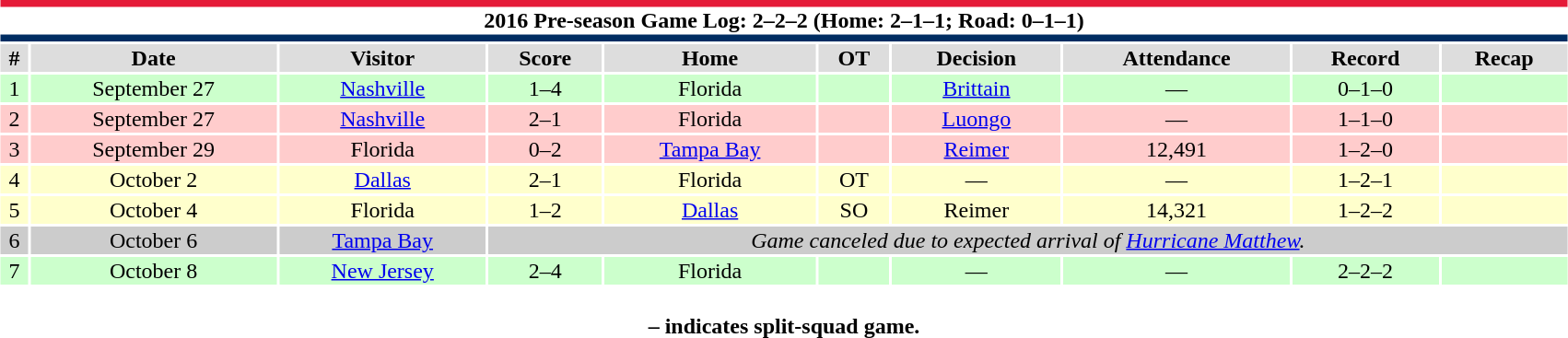<table class="toccolours collapsible collapsed" style="width:90%; clear:both; margin:1.5em auto; text-align:center;">
<tr>
<th colspan=11 style="background:#fff; border-top:#E51A38 5px solid; border-bottom:#002D62 5px solid;">2016 Pre-season Game Log: 2–2–2 (Home: 2–1–1; Road: 0–1–1)</th>
</tr>
<tr style="background:#ddd;">
<th>#</th>
<th>Date</th>
<th>Visitor</th>
<th>Score</th>
<th>Home</th>
<th>OT</th>
<th>Decision</th>
<th>Attendance</th>
<th>Record</th>
<th>Recap</th>
</tr>
<tr style="background:#cfc;">
<td>1</td>
<td>September 27</td>
<td><a href='#'>Nashville</a></td>
<td>1–4</td>
<td>Florida</td>
<td></td>
<td><a href='#'>Brittain</a></td>
<td>—</td>
<td>0–1–0</td>
<td></td>
</tr>
<tr style="background:#fcc;">
<td>2</td>
<td>September 27</td>
<td><a href='#'>Nashville</a></td>
<td>2–1</td>
<td>Florida</td>
<td></td>
<td><a href='#'>Luongo</a></td>
<td>—</td>
<td>1–1–0</td>
<td></td>
</tr>
<tr style="background:#fcc;">
<td>3</td>
<td>September 29</td>
<td>Florida</td>
<td>0–2</td>
<td><a href='#'>Tampa Bay</a></td>
<td></td>
<td><a href='#'>Reimer</a></td>
<td>12,491</td>
<td>1–2–0</td>
<td></td>
</tr>
<tr style="background:#ffc;">
<td>4</td>
<td>October 2</td>
<td><a href='#'>Dallas</a></td>
<td>2–1</td>
<td>Florida</td>
<td>OT</td>
<td>—</td>
<td>—</td>
<td>1–2–1</td>
<td></td>
</tr>
<tr style="background:#ffc;">
<td>5</td>
<td>October 4</td>
<td>Florida</td>
<td>1–2</td>
<td><a href='#'>Dallas</a></td>
<td>SO</td>
<td>Reimer</td>
<td>14,321</td>
<td>1–2–2</td>
<td></td>
</tr>
<tr style="background:#ccc;">
<td>6</td>
<td>October 6</td>
<td><a href='#'>Tampa Bay</a></td>
<td colspan="8"><em>Game canceled due to expected arrival of <a href='#'>Hurricane Matthew</a>.</em></td>
</tr>
<tr style="background:#cfc;">
<td>7</td>
<td>October 8</td>
<td><a href='#'>New Jersey</a></td>
<td>2–4</td>
<td>Florida</td>
<td></td>
<td>—</td>
<td>—</td>
<td>2–2–2</td>
<td></td>
</tr>
<tr>
<th colspan=99><br> – indicates split-squad game.</th>
</tr>
</table>
